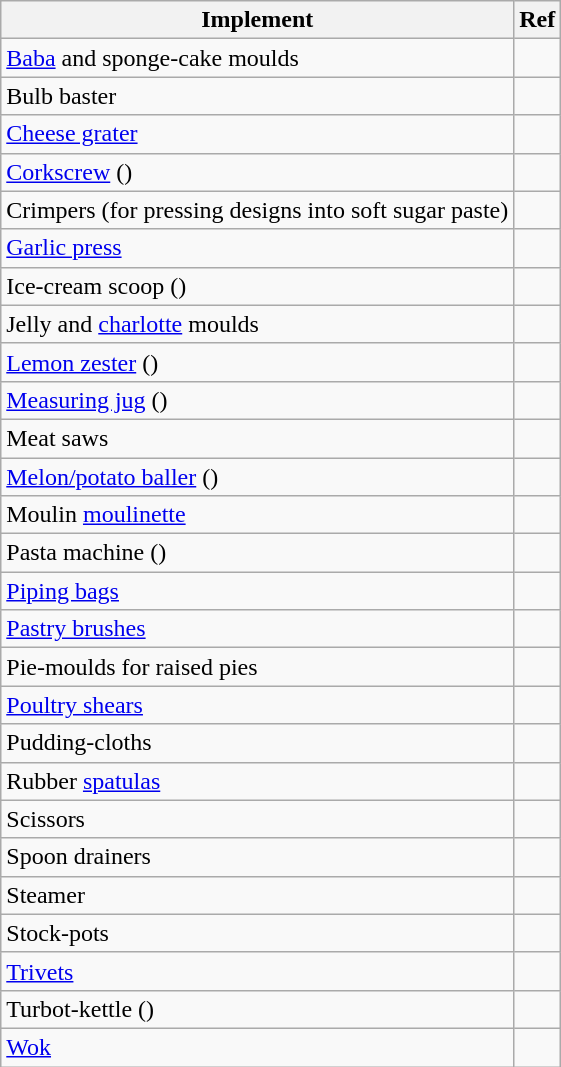<table class="wikitable sortable plainrowheaders" style="text-align: left; margin-right: 0;">
<tr>
<th scope="col">Implement</th>
<th scope="col"class=unsortable>Ref</th>
</tr>
<tr>
<td><a href='#'>Baba</a> and sponge-cake moulds</td>
<td></td>
</tr>
<tr>
<td>Bulb baster</td>
<td></td>
</tr>
<tr>
<td><a href='#'>Cheese grater</a></td>
<td></td>
</tr>
<tr>
<td><a href='#'>Corkscrew</a> ()</td>
<td></td>
</tr>
<tr>
<td>Crimpers (for pressing designs into soft sugar paste)</td>
<td></td>
</tr>
<tr>
<td><a href='#'>Garlic press</a></td>
<td></td>
</tr>
<tr>
<td>Ice-cream scoop ()</td>
<td></td>
</tr>
<tr>
<td>Jelly and <a href='#'>charlotte</a> moulds</td>
<td></td>
</tr>
<tr>
<td><a href='#'>Lemon zester</a> ()</td>
<td></td>
</tr>
<tr>
<td><a href='#'>Measuring jug</a> ()</td>
<td></td>
</tr>
<tr>
<td>Meat saws</td>
<td></td>
</tr>
<tr>
<td><a href='#'>Melon/potato baller</a>  ()</td>
<td></td>
</tr>
<tr>
<td>Moulin <a href='#'>moulinette</a></td>
<td></td>
</tr>
<tr>
<td>Pasta machine ()</td>
<td></td>
</tr>
<tr>
<td><a href='#'>Piping bags</a></td>
<td></td>
</tr>
<tr>
<td><a href='#'>Pastry brushes</a></td>
<td></td>
</tr>
<tr>
<td>Pie-moulds for raised pies</td>
<td></td>
</tr>
<tr>
<td><a href='#'>Poultry shears</a></td>
<td></td>
</tr>
<tr>
<td>Pudding-cloths</td>
<td></td>
</tr>
<tr>
<td>Rubber <a href='#'>spatulas</a></td>
<td></td>
</tr>
<tr>
<td>Scissors</td>
<td></td>
</tr>
<tr>
<td>Spoon drainers</td>
<td></td>
</tr>
<tr>
<td>Steamer</td>
<td></td>
</tr>
<tr>
<td>Stock-pots</td>
<td></td>
</tr>
<tr>
<td><a href='#'>Trivets</a></td>
<td></td>
</tr>
<tr>
<td>Turbot-kettle ()</td>
<td></td>
</tr>
<tr>
<td><a href='#'>Wok</a></td>
<td></td>
</tr>
</table>
